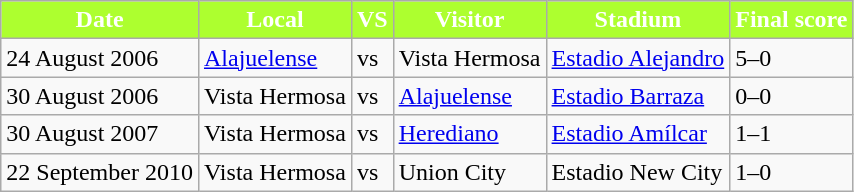<table class="wikitable">
<tr>
<th style="color:White; background:#ADFF2F;">Date</th>
<th style="color:White; background:#ADFF2F;">Local</th>
<th style="color:White; background:#ADFF2F;">VS</th>
<th style="color:White; background:#ADFF2F;">Visitor</th>
<th style="color:White; background:#ADFF2F;">Stadium</th>
<th style="color:White; background:#ADFF2F;">Final score</th>
</tr>
<tr>
<td>24 August 2006</td>
<td> <a href='#'>Alajuelense</a></td>
<td>vs</td>
<td> Vista Hermosa</td>
<td><a href='#'>Estadio Alejandro</a></td>
<td>5–0</td>
</tr>
<tr>
<td>30 August 2006</td>
<td> Vista Hermosa</td>
<td>vs</td>
<td> <a href='#'>Alajuelense</a></td>
<td><a href='#'>Estadio Barraza</a></td>
<td>0–0</td>
</tr>
<tr>
<td>30 August 2007</td>
<td> Vista Hermosa</td>
<td>vs</td>
<td> <a href='#'>Herediano</a></td>
<td><a href='#'>Estadio Amílcar</a></td>
<td>1–1</td>
</tr>
<tr>
<td>22 September 2010</td>
<td> Vista Hermosa</td>
<td>vs</td>
<td> Union City</td>
<td>Estadio New City</td>
<td>1–0</td>
</tr>
</table>
